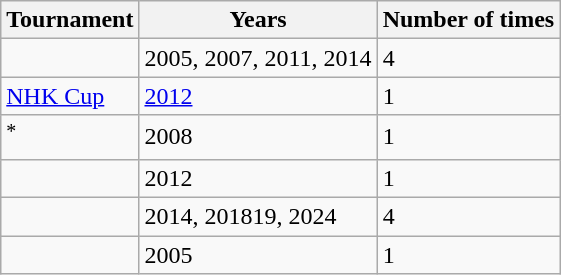<table class="wikitable">
<tr>
<th>Tournament</th>
<th>Years</th>
<th>Number of times</th>
</tr>
<tr>
<td></td>
<td>2005, 2007, 2011, 2014</td>
<td>4</td>
</tr>
<tr>
<td><a href='#'>NHK Cup</a></td>
<td><a href='#'>2012</a></td>
<td>1</td>
</tr>
<tr>
<td><sup>*</sup></td>
<td>2008</td>
<td>1</td>
</tr>
<tr>
<td></td>
<td>2012</td>
<td>1</td>
</tr>
<tr>
<td></td>
<td>2014, 201819, 2024</td>
<td>4</td>
</tr>
<tr>
<td></td>
<td>2005</td>
<td>1</td>
</tr>
</table>
